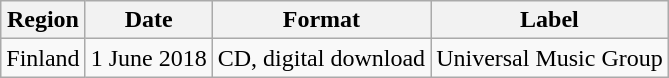<table class=wikitable>
<tr>
<th>Region</th>
<th>Date</th>
<th>Format</th>
<th>Label</th>
</tr>
<tr>
<td>Finland</td>
<td>1 June 2018</td>
<td>CD, digital download</td>
<td>Universal Music Group</td>
</tr>
</table>
